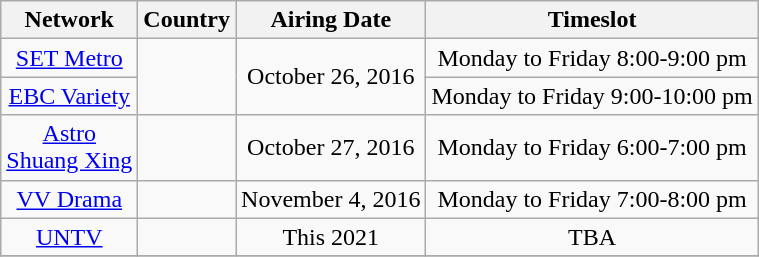<table class="wikitable"  style="text-align:center">
<tr>
<th>Network</th>
<th>Country</th>
<th>Airing Date</th>
<th>Timeslot</th>
</tr>
<tr>
<td><a href='#'>SET Metro</a></td>
<td rowspan=2></td>
<td rowspan=2>October 26, 2016</td>
<td>Monday to Friday 8:00-9:00 pm</td>
</tr>
<tr>
<td><a href='#'>EBC Variety</a></td>
<td>Monday to Friday 9:00-10:00 pm</td>
</tr>
<tr>
<td><a href='#'>Astro<br>Shuang Xing</a></td>
<td></td>
<td>October 27, 2016</td>
<td>Monday to Friday 6:00-7:00 pm</td>
</tr>
<tr>
<td><a href='#'>VV Drama</a></td>
<td></td>
<td>November 4, 2016</td>
<td>Monday to Friday 7:00-8:00 pm</td>
</tr>
<tr>
<td><a href='#'>UNTV</a></td>
<td></td>
<td>This 2021</td>
<td>TBA</td>
</tr>
<tr>
</tr>
</table>
